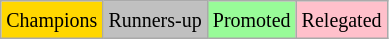<table class="wikitable">
<tr>
<td bgcolor=Gold><small>Champions</small></td>
<td style="background:Silver;"><small>Runners-up</small></td>
<td style="background:PaleGreen;"><small>Promoted</small></td>
<td bgcolor=Pink><small>Relegated</small></td>
</tr>
</table>
